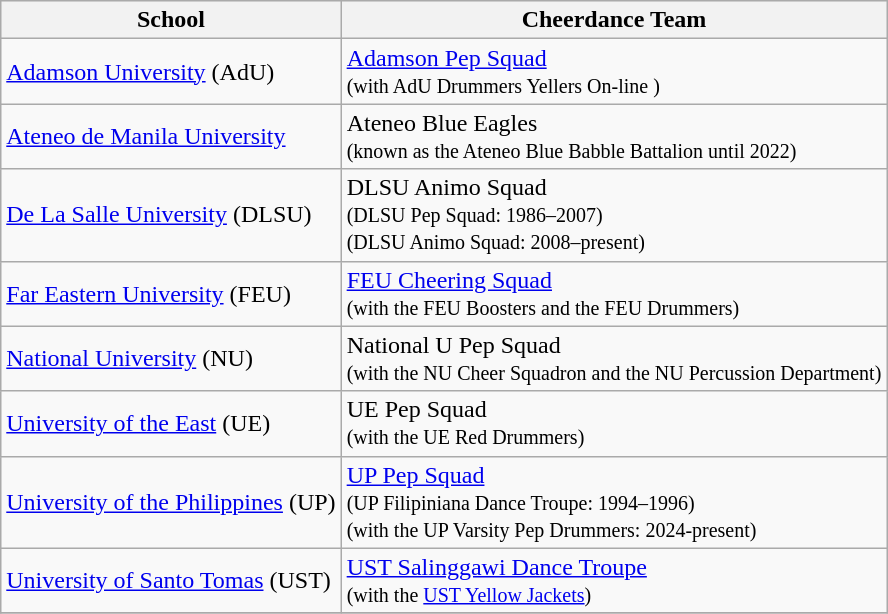<table class="wikitable" style="text align: center">
<tr bgcolor="#efefef">
<th>School</th>
<th>Cheerdance Team</th>
</tr>
<tr>
<td> <a href='#'>Adamson University</a> (AdU)</td>
<td><a href='#'>Adamson Pep Squad</a><br><small>(with AdU Drummers Yellers On-line )</small></td>
</tr>
<tr>
<td> <a href='#'>Ateneo de Manila University</a></td>
<td>Ateneo Blue Eagles<br><small>(known as the Ateneo Blue Babble Battalion until 2022)</small></td>
</tr>
<tr>
<td> <a href='#'>De La Salle University</a> (DLSU)</td>
<td>DLSU Animo Squad<br><small>(DLSU Pep Squad: 1986–2007)<br>(DLSU Animo Squad: 2008–present)</small></td>
</tr>
<tr>
<td> <a href='#'>Far Eastern University</a> (FEU)</td>
<td><a href='#'>FEU Cheering Squad</a><br><small>(with the FEU Boosters and the FEU Drummers)</small></td>
</tr>
<tr>
<td> <a href='#'>National University</a> (NU)</td>
<td>National U Pep Squad <br><small>(with the NU Cheer Squadron and the NU Percussion Department)</small></td>
</tr>
<tr>
<td> <a href='#'>University of the East</a> (UE)</td>
<td>UE Pep Squad <br><small>(with the UE Red Drummers)</small></td>
</tr>
<tr>
<td> <a href='#'>University of the Philippines</a> (UP)</td>
<td><a href='#'>UP Pep Squad</a><br><small>(UP Filipiniana Dance Troupe: 1994–1996)<br>(with the UP Varsity Pep Drummers: 2024-present)</small></td>
</tr>
<tr>
<td> <a href='#'>University of Santo Tomas</a> (UST)</td>
<td><a href='#'>UST Salinggawi Dance Troupe</a><br><small>(with the <a href='#'>UST Yellow Jackets</a>)</small></td>
</tr>
<tr>
</tr>
</table>
